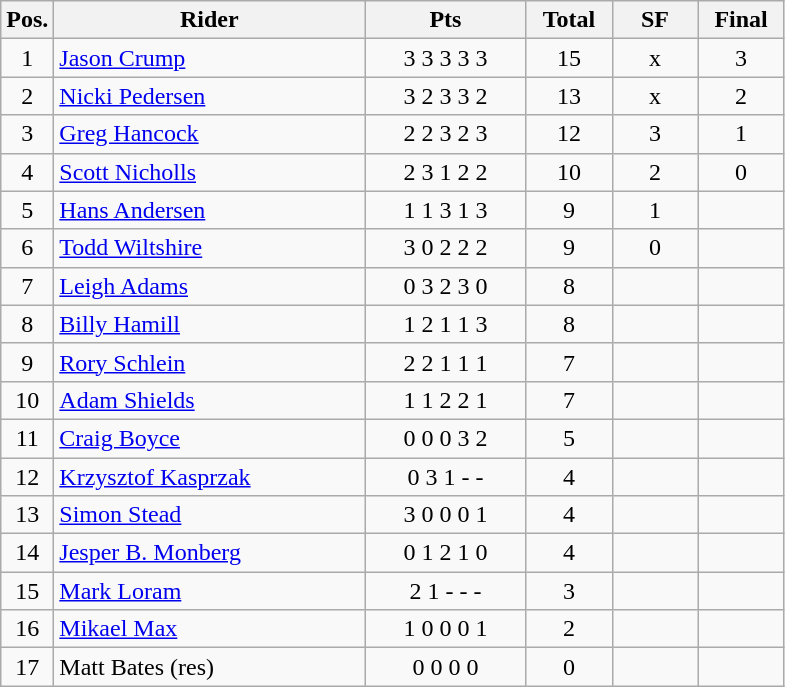<table class=wikitable>
<tr>
<th width=25px>Pos.</th>
<th width=200px>Rider</th>
<th width=100px>Pts</th>
<th width=50px>Total</th>
<th width=50px>SF</th>
<th width=50px>Final</th>
</tr>
<tr align=center >
<td>1</td>
<td align=left> <a href='#'>Jason Crump</a></td>
<td>3	3	3	3	3</td>
<td>15</td>
<td>x</td>
<td>3</td>
</tr>
<tr align=center>
<td>2</td>
<td align=left> <a href='#'>Nicki Pedersen</a></td>
<td>3	2	3	3	2</td>
<td>13</td>
<td>x</td>
<td>2</td>
</tr>
<tr align=center>
<td>3</td>
<td align=left> <a href='#'>Greg Hancock</a></td>
<td>2	2	3	2	3</td>
<td>12</td>
<td>3</td>
<td>1</td>
</tr>
<tr align=center>
<td>4</td>
<td align=left> <a href='#'>Scott Nicholls</a></td>
<td>2	3	1	2	2</td>
<td>10</td>
<td>2</td>
<td>0</td>
</tr>
<tr align=center>
<td>5</td>
<td align=left> <a href='#'>Hans Andersen</a></td>
<td>1	1	3	1	3</td>
<td>9</td>
<td>1</td>
<td></td>
</tr>
<tr align=center>
<td>6</td>
<td align=left> <a href='#'>Todd Wiltshire</a></td>
<td>3	0	2	2	2</td>
<td>9</td>
<td>0</td>
<td></td>
</tr>
<tr align=center>
<td>7</td>
<td align=left> <a href='#'>Leigh Adams</a></td>
<td>0	3	2	3	0</td>
<td>8</td>
<td></td>
<td></td>
</tr>
<tr align=center>
<td>8</td>
<td align=left> <a href='#'>Billy Hamill</a></td>
<td>1	2	1	1	3</td>
<td>8</td>
<td></td>
<td></td>
</tr>
<tr align=center>
<td>9</td>
<td align=left> <a href='#'>Rory Schlein</a></td>
<td>2	2	1	1	1</td>
<td>7</td>
<td></td>
<td></td>
</tr>
<tr align=center>
<td>10</td>
<td align=left> <a href='#'>Adam Shields</a></td>
<td>1	1	2	2	1</td>
<td>7</td>
<td></td>
<td></td>
</tr>
<tr align=center>
<td>11</td>
<td align=left> <a href='#'>Craig Boyce</a></td>
<td>0	0	0	3	2</td>
<td>5</td>
<td></td>
<td></td>
</tr>
<tr align=center>
<td>12</td>
<td align=left> <a href='#'>Krzysztof Kasprzak</a></td>
<td>0	3	1	- -</td>
<td>4</td>
<td></td>
<td></td>
</tr>
<tr align=center>
<td>13</td>
<td align=left> <a href='#'>Simon Stead</a></td>
<td>3	0	0	0	1</td>
<td>4</td>
<td></td>
<td></td>
</tr>
<tr align=center>
<td>14</td>
<td align=left> <a href='#'>Jesper B. Monberg</a></td>
<td>0	1	2	1	0</td>
<td>4</td>
<td></td>
<td></td>
</tr>
<tr align=center>
<td>15</td>
<td align=left> <a href='#'>Mark Loram</a></td>
<td>2	1 - - -</td>
<td>3</td>
<td></td>
<td></td>
</tr>
<tr align=center>
<td>16</td>
<td align=left> <a href='#'>Mikael Max</a></td>
<td>1	0	0	0	1</td>
<td>2</td>
<td></td>
<td></td>
</tr>
<tr align=center>
<td>17</td>
<td align=left> Matt Bates (res)</td>
<td>0	0	0	0</td>
<td>0</td>
<td></td>
<td></td>
</tr>
</table>
